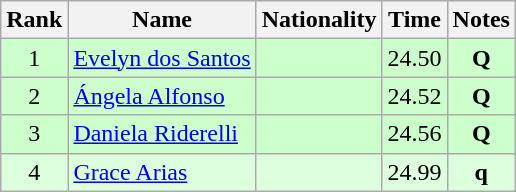<table class="wikitable sortable" style="text-align:center">
<tr>
<th>Rank</th>
<th>Name</th>
<th>Nationality</th>
<th>Time</th>
<th>Notes</th>
</tr>
<tr bgcolor=ccffcc>
<td align=center>1</td>
<td align=left><a href='#'>Evelyn dos Santos</a></td>
<td align=left></td>
<td>24.50</td>
<td><strong>Q</strong></td>
</tr>
<tr bgcolor=ccffcc>
<td align=center>2</td>
<td align=left><a href='#'>Ángela Alfonso</a></td>
<td align=left></td>
<td>24.52</td>
<td><strong>Q</strong></td>
</tr>
<tr bgcolor=ccffcc>
<td align=center>3</td>
<td align=left><a href='#'>Daniela Riderelli</a></td>
<td align=left></td>
<td>24.56</td>
<td><strong>Q</strong></td>
</tr>
<tr bgcolor=ddffdd>
<td align=center>4</td>
<td align=left><a href='#'>Grace Arias</a></td>
<td align=left></td>
<td>24.99</td>
<td><strong>q</strong></td>
</tr>
</table>
